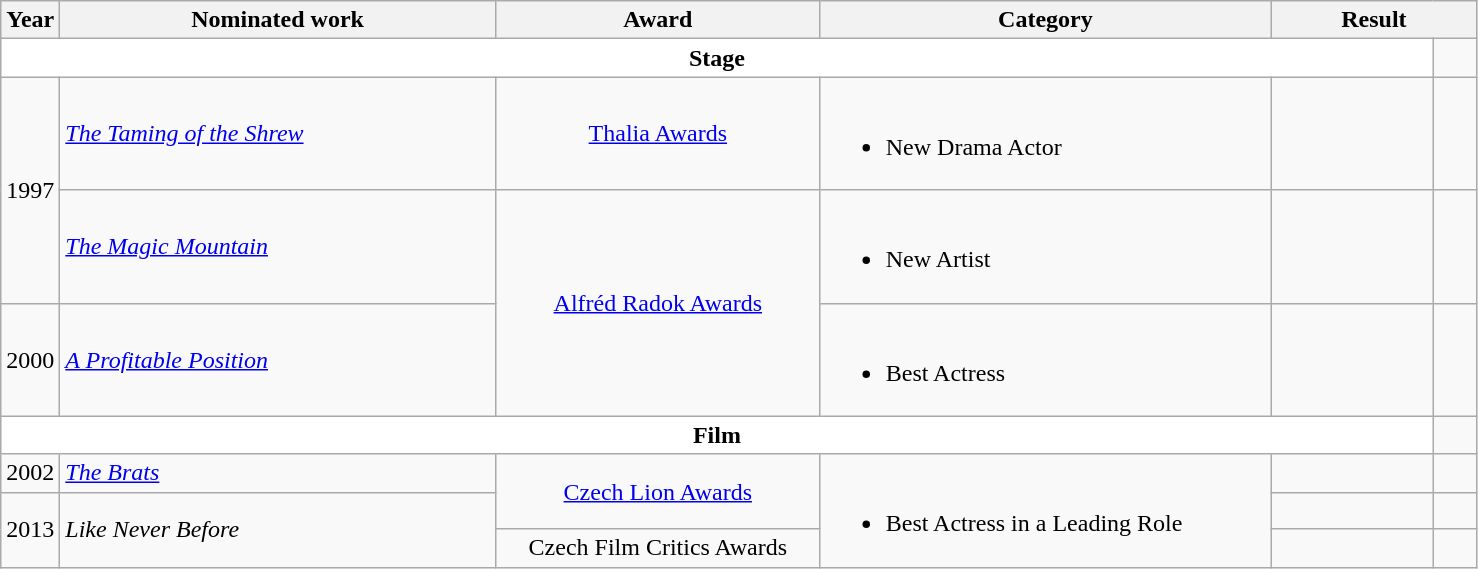<table class="wikitable" style="text-align:center;">
<tr>
<th width=4%>Year</th>
<th width=29.5%>Nominated work</th>
<th width=22%>Award</th>
<th width=30.5%>Category</th>
<th width=14% colspan=2>Result</th>
</tr>
<tr>
<th colspan=5 style=background:white width=100%>Stage</th>
</tr>
<tr>
<td rowspan=2>1997</td>
<td align=left><em><a href='#'>The Taming of the Shrew</a></em></td>
<td><a href='#'>Thalia Awards</a></td>
<td align=left><br><ul><li>New Drama Actor</li></ul></td>
<td></td>
<td width=3%></td>
</tr>
<tr>
<td align=left><em><a href='#'>The Magic Mountain</a></em></td>
<td rowspan=2><a href='#'>Alfréd Radok Awards</a></td>
<td align=left><br><ul><li>New Artist</li></ul></td>
<td></td>
<td width=3%></td>
</tr>
<tr>
<td>2000</td>
<td align=left><em><a href='#'>A Profitable Position</a></em></td>
<td align=left><br><ul><li>Best Actress</li></ul></td>
<td></td>
<td width=3%></td>
</tr>
<tr>
<th colspan=5 style=background:white width=100%>Film</th>
</tr>
<tr>
<td>2002</td>
<td align=left><em><a href='#'>The Brats</a></em></td>
<td rowspan=2><a href='#'>Czech Lion Awards</a></td>
<td rowspan=3 align=left><br><ul><li>Best Actress in a Leading Role</li></ul></td>
<td></td>
<td width=3%></td>
</tr>
<tr>
<td rowspan=2>2013</td>
<td rowspan=2 align=left><em>Like Never Before</em></td>
<td></td>
<td width=3%></td>
</tr>
<tr>
<td>Czech Film Critics Awards</td>
<td></td>
<td width=3%></td>
</tr>
</table>
